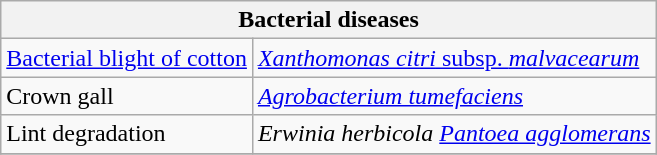<table class="wikitable" style="clear">
<tr>
<th colspan=2><strong>Bacterial diseases</strong><br></th>
</tr>
<tr>
<td><a href='#'>Bacterial blight of cotton</a></td>
<td><a href='#'><em>Xanthomonas citri</em> subsp. <em>malvacearum</em></a></td>
</tr>
<tr>
<td>Crown gall</td>
<td><em><a href='#'>Agrobacterium tumefaciens</a></em></td>
</tr>
<tr>
<td>Lint degradation</td>
<td><em>Erwinia herbicola</em>  <em><a href='#'>Pantoea agglomerans</a></em></td>
</tr>
<tr>
</tr>
</table>
